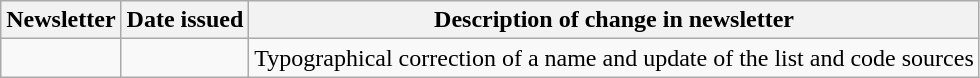<table class="wikitable">
<tr>
<th>Newsletter</th>
<th>Date issued</th>
<th>Description of change in newsletter</th>
</tr>
<tr>
<td id="II-2"></td>
<td></td>
<td>Typographical correction of a name and update of the list and code sources</td>
</tr>
</table>
